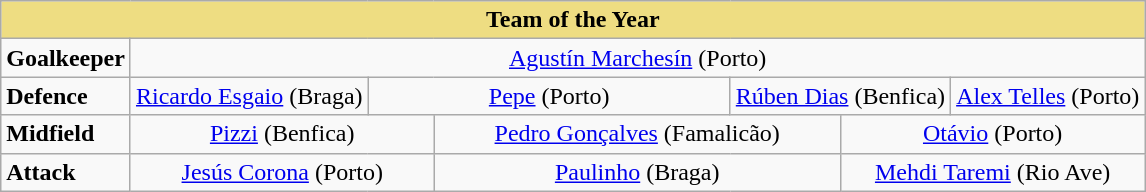<table class="wikitable">
<tr>
<th colspan="7"style="background-color: #eedd82">Team of the Year</th>
</tr>
<tr>
<td><strong>Goalkeeper</strong></td>
<td colspan="6" align="center"> <a href='#'>Agustín Marchesín</a> (Porto)</td>
</tr>
<tr>
<td><strong>Defence</strong></td>
<td align="center"> <a href='#'>Ricardo Esgaio</a> (Braga)</td>
<td colspan="2" align="center"> <a href='#'>Pepe</a> (Porto)</td>
<td colspan="2" align="center"> <a href='#'>Rúben Dias</a> (Benfica)</td>
<td align="center"> <a href='#'>Alex Telles</a> (Porto)</td>
</tr>
<tr>
<td><strong>Midfield</strong></td>
<td colspan="2" align="center"> <a href='#'>Pizzi</a> (Benfica)</td>
<td colspan="2" align="center"> <a href='#'>Pedro Gonçalves</a> (Famalicão)</td>
<td colspan="2" align="center"> <a href='#'>Otávio</a> (Porto)</td>
</tr>
<tr>
<td><strong>Attack</strong></td>
<td colspan="2" align="center"> <a href='#'>Jesús Corona</a> (Porto)</td>
<td colspan="2" align="center"> <a href='#'>Paulinho</a> (Braga)</td>
<td colspan="2" align="center"> <a href='#'>Mehdi Taremi</a> (Rio Ave)</td>
</tr>
</table>
